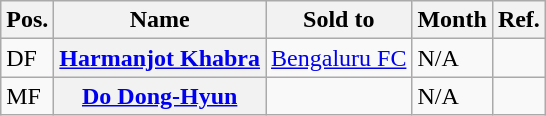<table class="wikitable" style="text-align:left">
<tr>
<th>Pos.</th>
<th>Name</th>
<th>Sold to</th>
<th>Month</th>
<th>Ref.</th>
</tr>
<tr>
<td>DF</td>
<th scope="row"> <a href='#'>Harmanjot Khabra</a></th>
<td> <a href='#'>Bengaluru FC</a></td>
<td>N/A</td>
<td></td>
</tr>
<tr>
<td>MF</td>
<th> <a href='#'>Do Dong-Hyun</a></th>
<td></td>
<td>N/A</td>
</tr>
</table>
